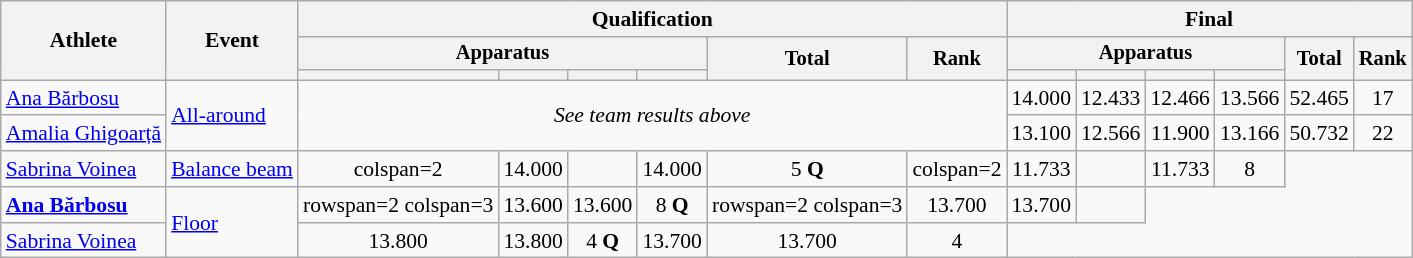<table class=wikitable style=font-size:90%;text-align:center>
<tr>
<th rowspan=3>Athlete</th>
<th rowspan=3>Event</th>
<th colspan=6>Qualification</th>
<th colspan=6>Final</th>
</tr>
<tr style=font-size:95%>
<th colspan=4>Apparatus</th>
<th rowspan=2>Total</th>
<th rowspan=2>Rank</th>
<th colspan=4>Apparatus</th>
<th rowspan=2>Total</th>
<th rowspan=2>Rank</th>
</tr>
<tr style=font-size:95%>
<th></th>
<th></th>
<th></th>
<th></th>
<th></th>
<th></th>
<th></th>
<th></th>
</tr>
<tr>
<td align=left><a href='#'>Ana Bărbosu</a></td>
<td rowspan=2 align=left><a href='#'>All-around</a></td>
<td rowspan=2 colspan=6><em>See team results above</em></td>
<td>14.000</td>
<td>12.433</td>
<td>12.466</td>
<td>13.566</td>
<td>52.465</td>
<td>17</td>
</tr>
<tr>
<td align=left><a href='#'>Amalia Ghigoarță</a></td>
<td>13.100</td>
<td>12.566</td>
<td>11.900</td>
<td>13.166</td>
<td>50.732</td>
<td>22</td>
</tr>
<tr>
<td align=left><a href='#'>Sabrina Voinea</a></td>
<td align=left><a href='#'>Balance beam</a></td>
<td>colspan=2 </td>
<td>14.000</td>
<td></td>
<td>14.000</td>
<td>5 <strong>Q</strong></td>
<td>colspan=2 </td>
<td>11.733</td>
<td></td>
<td>11.733</td>
<td>8</td>
</tr>
<tr>
<td align=left><strong><a href='#'>Ana Bărbosu</a></strong></td>
<td align=left rowspan=2><a href='#'>Floor</a></td>
<td>rowspan=2 colspan=3 </td>
<td>13.600</td>
<td>13.600</td>
<td>8 <strong>Q</strong></td>
<td>rowspan=2 colspan=3 </td>
<td>13.700</td>
<td>13.700</td>
<td></td>
</tr>
<tr>
<td align=left><a href='#'>Sabrina Voinea</a></td>
<td>13.800</td>
<td>13.800</td>
<td>4 <strong>Q</strong></td>
<td>13.700</td>
<td>13.700</td>
<td>4</td>
</tr>
</table>
